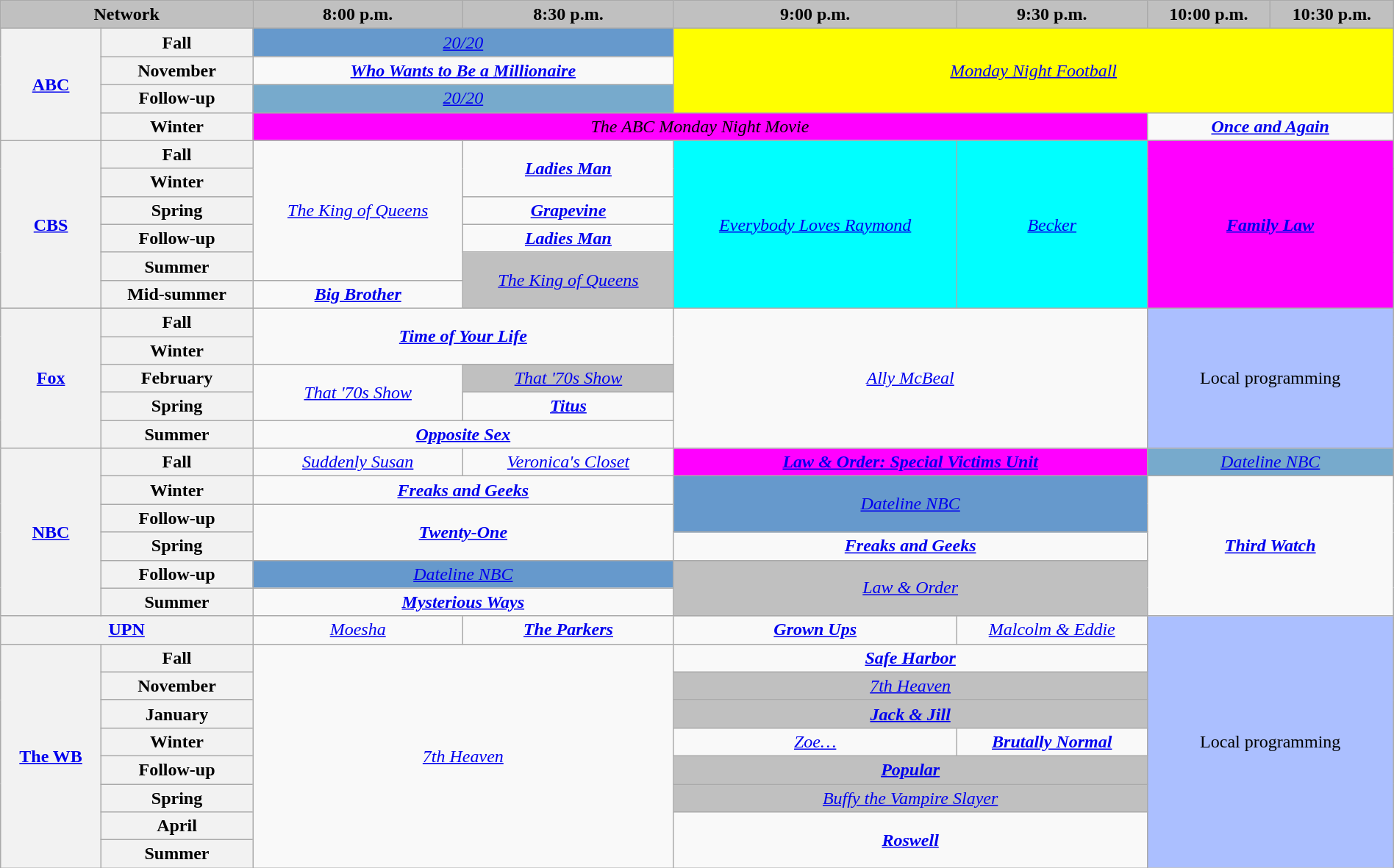<table class="wikitable" style="width:100%;margin-right:0;text-align:center">
<tr>
<th colspan="2" style="background-color:#C0C0C0;text-align:center">Network</th>
<th style="background-color:#C0C0C0;text-align:center">8:00 p.m.</th>
<th style="background-color:#C0C0C0;text-align:center">8:30 p.m.</th>
<th style="background-color:#C0C0C0;text-align:center">9:00 p.m.</th>
<th style="background-color:#C0C0C0;text-align:center">9:30 p.m.</th>
<th style="background-color:#C0C0C0;text-align:center">10:00 p.m.</th>
<th style="background-color:#C0C0C0;text-align:center">10:30 p.m.</th>
</tr>
<tr>
<th rowspan="4"><a href='#'>ABC</a></th>
<th>Fall</th>
<td colspan="2" style="background:#6699CC;"><em><a href='#'>20/20</a></em></td>
<td rowspan="3" style="background:#FFFF00;" colspan="4"><em><a href='#'>Monday Night Football</a></em> </td>
</tr>
<tr>
<th>November</th>
<td colspan="2"><strong><em><a href='#'>Who Wants to Be a Millionaire</a></em></strong></td>
</tr>
<tr>
<th>Follow-up</th>
<td colspan="2" style="background:#77AACC;"><em><a href='#'>20/20</a></em></td>
</tr>
<tr>
<th>Winter</th>
<td style="background:#FF00FF;" colspan="4"><em>The ABC Monday Night Movie</em> </td>
<td colspan="2"><strong><em><a href='#'>Once and Again</a></em></strong></td>
</tr>
<tr>
<th rowspan="6"><a href='#'>CBS</a></th>
<th>Fall</th>
<td rowspan="5"><em><a href='#'>The King of Queens</a></em></td>
<td rowspan="2"><strong><em><a href='#'>Ladies Man</a></em></strong></td>
<td style="background:#00FFFF;" rowspan="6"><em><a href='#'>Everybody Loves Raymond</a></em> </td>
<td style="background:#00FFFF;" rowspan="6"><em><a href='#'>Becker</a></em> </td>
<td style="background:#FF00FF;" rowspan="6" colspan="2"><strong><em><a href='#'>Family Law</a></em></strong> </td>
</tr>
<tr>
<th>Winter</th>
</tr>
<tr>
<th>Spring</th>
<td><strong><em><a href='#'>Grapevine</a></em></strong></td>
</tr>
<tr>
<th>Follow-up</th>
<td><strong><em><a href='#'>Ladies Man</a></em></strong></td>
</tr>
<tr>
<th>Summer</th>
<td style="background:#C0C0C0;" rowspan="2"><em><a href='#'>The King of Queens</a></em> </td>
</tr>
<tr>
<th>Mid-summer</th>
<td><strong><em><a href='#'>Big Brother</a></em></strong></td>
</tr>
<tr>
<th rowspan="5"><a href='#'>Fox</a></th>
<th>Fall</th>
<td rowspan="2" colspan="2"><strong><em><a href='#'>Time of Your Life</a></em></strong></td>
<td rowspan="5" colspan="2"><em><a href='#'>Ally McBeal</a></em></td>
<td style="background:#abbfff;" rowspan="5" colspan="2">Local programming</td>
</tr>
<tr>
<th>Winter</th>
</tr>
<tr>
<th>February</th>
<td rowspan="2"><em><a href='#'>That '70s Show</a></em></td>
<td style="background:#C0C0C0;"><em><a href='#'>That '70s Show</a></em> </td>
</tr>
<tr>
<th>Spring</th>
<td><strong><em><a href='#'>Titus</a></em></strong></td>
</tr>
<tr>
<th>Summer</th>
<td colspan="2"><strong><em><a href='#'>Opposite Sex</a></em></strong></td>
</tr>
<tr>
<th rowspan="6"><a href='#'>NBC</a></th>
<th>Fall</th>
<td><em><a href='#'>Suddenly Susan</a></em></td>
<td><em><a href='#'>Veronica's Closet</a></em></td>
<td style="background:#FF00FF;" colspan="2"><strong><em><a href='#'>Law & Order: Special Victims Unit</a></em></strong> </td>
<td colspan="2" style="background:#77AACC;"><em><a href='#'>Dateline NBC</a></em></td>
</tr>
<tr>
<th>Winter</th>
<td colspan="2"><strong><em><a href='#'>Freaks and Geeks</a></em></strong></td>
<td rowspan="2" colspan="2" style="background:#6699CC;"><em><a href='#'>Dateline NBC</a></em></td>
<td rowspan="5" colspan="2"><strong><em><a href='#'>Third Watch</a></em></strong></td>
</tr>
<tr>
<th>Follow-up</th>
<td rowspan="2" colspan="2"><strong><em><a href='#'>Twenty-One</a></em></strong></td>
</tr>
<tr>
<th>Spring</th>
<td colspan="2"><strong><em><a href='#'>Freaks and Geeks</a></em></strong></td>
</tr>
<tr>
<th>Follow-up</th>
<td colspan="2" style="background:#6699CC;"><em><a href='#'>Dateline NBC</a></em></td>
<td colspan="2" rowspan="2" style="background:#C0C0C0;"><em><a href='#'>Law & Order</a></em> </td>
</tr>
<tr>
<th>Summer</th>
<td colspan="2"><strong><em><a href='#'>Mysterious Ways</a></em></strong></td>
</tr>
<tr>
<th colspan="2"><a href='#'>UPN</a></th>
<td><em><a href='#'>Moesha</a></em></td>
<td><strong><em><a href='#'>The Parkers</a></em></strong></td>
<td><strong><em><a href='#'>Grown Ups</a></em></strong></td>
<td><em><a href='#'>Malcolm & Eddie</a></em></td>
<td style="background:#abbfff;" colspan="2" rowspan="9">Local programming</td>
</tr>
<tr>
<th rowspan="8"><a href='#'>The WB</a></th>
<th>Fall</th>
<td rowspan="8" colspan="2"><em><a href='#'>7th Heaven</a></em></td>
<td colspan="2"><strong><em><a href='#'>Safe Harbor</a></em></strong></td>
</tr>
<tr>
<th>November</th>
<td colspan="2" style="background:#C0C0C0;"><em><a href='#'>7th Heaven</a></em> </td>
</tr>
<tr>
<th>January</th>
<td colspan="2" style="background:#C0C0C0;"><strong><em><a href='#'>Jack & Jill</a></em></strong> </td>
</tr>
<tr>
<th>Winter</th>
<td><em><a href='#'>Zoe…</a></em></td>
<td><strong><em><a href='#'>Brutally Normal</a></em></strong></td>
</tr>
<tr>
<th>Follow-up</th>
<td colspan="2" style="background:#C0C0C0;"><strong><em><a href='#'>Popular</a></em></strong> </td>
</tr>
<tr>
<th>Spring</th>
<td colspan="2" style="background:#C0C0C0;"><em><a href='#'>Buffy the Vampire Slayer</a></em> </td>
</tr>
<tr>
<th>April</th>
<td rowspan="2" colspan="2"><strong><em><a href='#'>Roswell</a></em></strong></td>
</tr>
<tr>
<th>Summer</th>
</tr>
</table>
